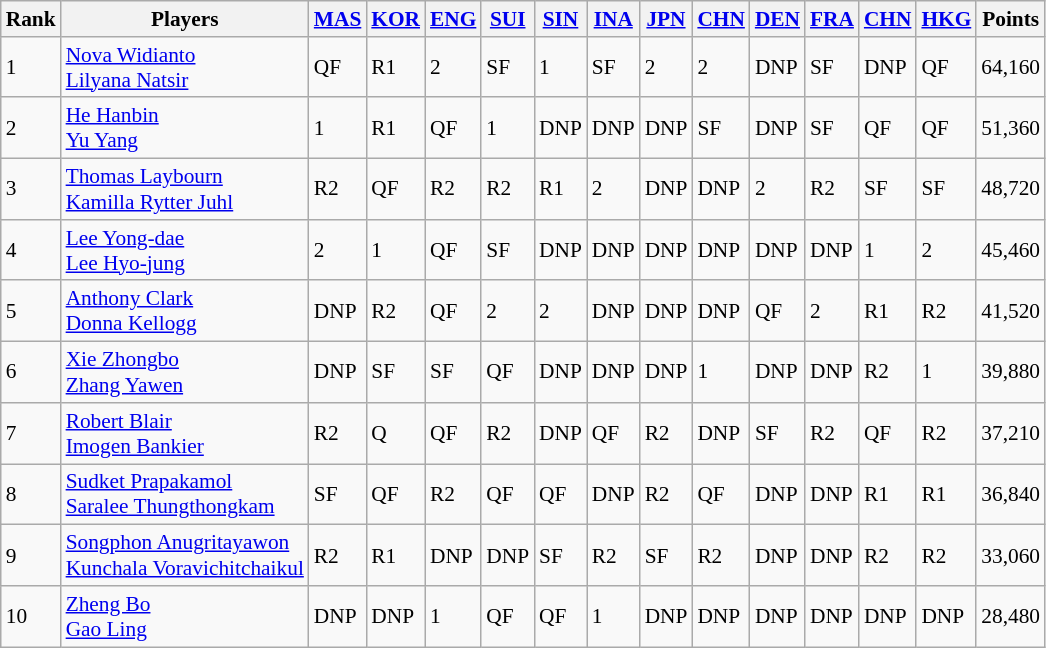<table class=wikitable style="font-size:89%">
<tr>
<th>Rank</th>
<th>Players</th>
<th><a href='#'>MAS</a></th>
<th><a href='#'>KOR</a></th>
<th><a href='#'>ENG</a></th>
<th><a href='#'>SUI</a></th>
<th><a href='#'>SIN</a></th>
<th><a href='#'>INA</a></th>
<th><a href='#'>JPN</a></th>
<th><a href='#'>CHN</a></th>
<th><a href='#'>DEN</a></th>
<th><a href='#'>FRA</a></th>
<th><a href='#'>CHN</a></th>
<th><a href='#'>HKG</a></th>
<th>Points</th>
</tr>
<tr>
<td>1</td>
<td> <a href='#'>Nova Widianto</a> <br>  <a href='#'>Lilyana Natsir</a></td>
<td>QF</td>
<td>R1</td>
<td>2</td>
<td>SF</td>
<td>1</td>
<td>SF</td>
<td>2</td>
<td>2</td>
<td>DNP</td>
<td>SF</td>
<td>DNP</td>
<td>QF</td>
<td>64,160</td>
</tr>
<tr>
<td>2</td>
<td> <a href='#'>He Hanbin</a> <br>  <a href='#'>Yu Yang</a></td>
<td>1</td>
<td>R1</td>
<td>QF</td>
<td>1</td>
<td>DNP</td>
<td>DNP</td>
<td>DNP</td>
<td>SF</td>
<td>DNP</td>
<td>SF</td>
<td>QF</td>
<td>QF</td>
<td>51,360</td>
</tr>
<tr>
<td>3</td>
<td> <a href='#'>Thomas Laybourn</a> <br>  <a href='#'>Kamilla Rytter Juhl</a></td>
<td>R2</td>
<td>QF</td>
<td>R2</td>
<td>R2</td>
<td>R1</td>
<td>2</td>
<td>DNP</td>
<td>DNP</td>
<td>2</td>
<td>R2</td>
<td>SF</td>
<td>SF</td>
<td>48,720</td>
</tr>
<tr>
<td>4</td>
<td> <a href='#'>Lee Yong-dae</a> <br>  <a href='#'>Lee Hyo-jung</a></td>
<td>2</td>
<td>1</td>
<td>QF</td>
<td>SF</td>
<td>DNP</td>
<td>DNP</td>
<td>DNP</td>
<td>DNP</td>
<td>DNP</td>
<td>DNP</td>
<td>1</td>
<td>2</td>
<td>45,460</td>
</tr>
<tr>
<td>5</td>
<td> <a href='#'>Anthony Clark</a> <br>  <a href='#'>Donna Kellogg</a></td>
<td>DNP</td>
<td>R2</td>
<td>QF</td>
<td>2</td>
<td>2</td>
<td>DNP</td>
<td>DNP</td>
<td>DNP</td>
<td>QF</td>
<td>2</td>
<td>R1</td>
<td>R2</td>
<td>41,520</td>
</tr>
<tr>
<td>6</td>
<td> <a href='#'>Xie Zhongbo</a> <br>  <a href='#'>Zhang Yawen</a></td>
<td>DNP</td>
<td>SF</td>
<td>SF</td>
<td>QF</td>
<td>DNP</td>
<td>DNP</td>
<td>DNP</td>
<td>1</td>
<td>DNP</td>
<td>DNP</td>
<td>R2</td>
<td>1</td>
<td>39,880</td>
</tr>
<tr>
<td>7</td>
<td> <a href='#'>Robert Blair</a> <br>  <a href='#'>Imogen Bankier</a></td>
<td>R2</td>
<td>Q</td>
<td>QF</td>
<td>R2</td>
<td>DNP</td>
<td>QF</td>
<td>R2</td>
<td>DNP</td>
<td>SF</td>
<td>R2</td>
<td>QF</td>
<td>R2</td>
<td>37,210</td>
</tr>
<tr>
<td>8</td>
<td> <a href='#'>Sudket Prapakamol</a> <br>  <a href='#'>Saralee Thungthongkam</a></td>
<td>SF</td>
<td>QF</td>
<td>R2</td>
<td>QF</td>
<td>QF</td>
<td>DNP</td>
<td>R2</td>
<td>QF</td>
<td>DNP</td>
<td>DNP</td>
<td>R1</td>
<td>R1</td>
<td>36,840</td>
</tr>
<tr>
<td>9</td>
<td> <a href='#'>Songphon Anugritayawon</a> <br>  <a href='#'>Kunchala Voravichitchaikul</a></td>
<td>R2</td>
<td>R1</td>
<td>DNP</td>
<td>DNP</td>
<td>SF</td>
<td>R2</td>
<td>SF</td>
<td>R2</td>
<td>DNP</td>
<td>DNP</td>
<td>R2</td>
<td>R2</td>
<td>33,060</td>
</tr>
<tr>
<td>10</td>
<td> <a href='#'>Zheng Bo</a> <br>  <a href='#'>Gao Ling</a></td>
<td>DNP</td>
<td>DNP</td>
<td>1</td>
<td>QF</td>
<td>QF</td>
<td>1</td>
<td>DNP</td>
<td>DNP</td>
<td>DNP</td>
<td>DNP</td>
<td>DNP</td>
<td>DNP</td>
<td>28,480</td>
</tr>
</table>
